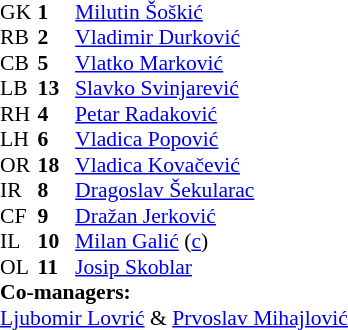<table style="font-size: 90%" cellspacing="0" cellpadding="0" align=center>
<tr>
<th width="25"></th>
<th width="25"></th>
</tr>
<tr>
<td>GK</td>
<td><strong>1</strong></td>
<td><a href='#'>Milutin Šoškić</a></td>
</tr>
<tr>
<td>RB</td>
<td><strong>2</strong></td>
<td><a href='#'>Vladimir Durković</a></td>
</tr>
<tr>
<td>CB</td>
<td><strong>5</strong></td>
<td><a href='#'>Vlatko Marković</a></td>
</tr>
<tr>
<td>LB</td>
<td><strong>13</strong></td>
<td><a href='#'>Slavko Svinjarević</a></td>
</tr>
<tr>
<td>RH</td>
<td><strong>4</strong></td>
<td><a href='#'>Petar Radaković</a></td>
</tr>
<tr>
<td>LH</td>
<td><strong>6</strong></td>
<td><a href='#'>Vladica Popović</a></td>
</tr>
<tr>
<td>OR</td>
<td><strong>18</strong></td>
<td><a href='#'>Vladica Kovačević</a></td>
</tr>
<tr>
<td>IR</td>
<td><strong>8</strong></td>
<td><a href='#'>Dragoslav Šekularac</a></td>
</tr>
<tr>
<td>CF</td>
<td><strong>9</strong></td>
<td><a href='#'>Dražan Jerković</a></td>
</tr>
<tr>
<td>IL</td>
<td><strong>10</strong></td>
<td><a href='#'>Milan Galić</a> (<a href='#'>c</a>)</td>
</tr>
<tr>
<td>OL</td>
<td><strong>11</strong></td>
<td><a href='#'>Josip Skoblar</a></td>
</tr>
<tr>
<td colspan="3"><strong>Co-managers:</strong></td>
</tr>
<tr>
<td colspan="3"><a href='#'>Ljubomir Lovrić</a> & <a href='#'>Prvoslav Mihajlović</a></td>
</tr>
</table>
